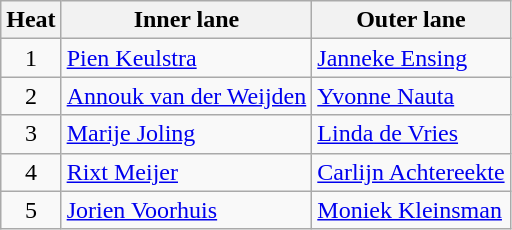<table class="wikitable">
<tr>
<th>Heat</th>
<th>Inner lane</th>
<th>Outer lane</th>
</tr>
<tr>
<td align="center">1</td>
<td><a href='#'>Pien Keulstra</a></td>
<td><a href='#'>Janneke Ensing</a></td>
</tr>
<tr>
<td align="center">2</td>
<td><a href='#'>Annouk van der Weijden</a></td>
<td><a href='#'>Yvonne Nauta</a></td>
</tr>
<tr>
<td align="center">3</td>
<td><a href='#'>Marije Joling</a></td>
<td><a href='#'>Linda de Vries</a></td>
</tr>
<tr>
<td align="center">4</td>
<td><a href='#'>Rixt Meijer</a></td>
<td><a href='#'>Carlijn Achtereekte</a></td>
</tr>
<tr>
<td align="center">5</td>
<td><a href='#'>Jorien Voorhuis</a></td>
<td><a href='#'>Moniek Kleinsman</a></td>
</tr>
</table>
